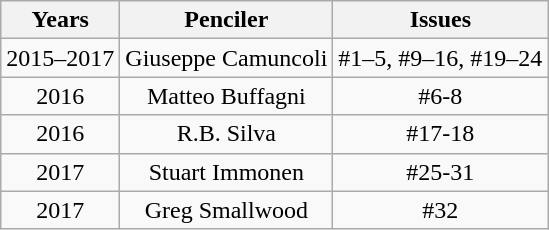<table class="wikitable" style="vertical-align:text-top">
<tr>
<th>Years</th>
<th>Penciler</th>
<th>Issues</th>
</tr>
<tr>
<td align="center">2015–2017</td>
<td align="center">Giuseppe Camuncoli</td>
<td align="center">#1–5, #9–16, #19–24</td>
</tr>
<tr>
<td align="center">2016</td>
<td align="center">Matteo Buffagni</td>
<td align="center">#6-8</td>
</tr>
<tr>
<td align="center">2016</td>
<td align="center">R.B. Silva</td>
<td align="center">#17-18</td>
</tr>
<tr>
<td align="center">2017</td>
<td align="center">Stuart Immonen</td>
<td align="center">#25-31</td>
</tr>
<tr>
<td align="center">2017</td>
<td align="center">Greg Smallwood</td>
<td align="center">#32</td>
</tr>
</table>
